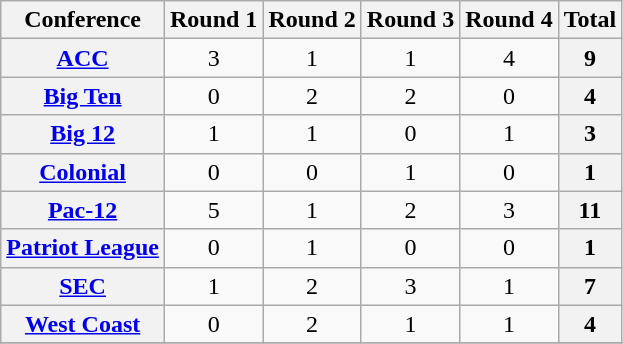<table class="wikitable sortable" style="text-align:center">
<tr>
<th>Conference</th>
<th>Round 1</th>
<th>Round 2</th>
<th>Round 3</th>
<th>Round 4</th>
<th>Total</th>
</tr>
<tr>
<th><a href='#'>ACC</a></th>
<td>3</td>
<td>1</td>
<td>1</td>
<td>4</td>
<th>9</th>
</tr>
<tr>
<th><a href='#'>Big Ten</a></th>
<td>0</td>
<td>2</td>
<td>2</td>
<td>0</td>
<th>4</th>
</tr>
<tr>
<th><a href='#'>Big 12</a></th>
<td>1</td>
<td>1</td>
<td>0</td>
<td>1</td>
<th>3</th>
</tr>
<tr>
<th><a href='#'>Colonial</a></th>
<td>0</td>
<td>0</td>
<td>1</td>
<td>0</td>
<th>1</th>
</tr>
<tr>
<th><a href='#'>Pac-12</a></th>
<td>5</td>
<td>1</td>
<td>2</td>
<td>3</td>
<th>11</th>
</tr>
<tr>
<th><a href='#'>Patriot League</a></th>
<td>0</td>
<td>1</td>
<td>0</td>
<td>0</td>
<th>1</th>
</tr>
<tr>
<th><a href='#'>SEC</a></th>
<td>1</td>
<td>2</td>
<td>3</td>
<td>1</td>
<th>7</th>
</tr>
<tr>
<th><a href='#'>West Coast</a></th>
<td>0</td>
<td>2</td>
<td>1</td>
<td>1</td>
<th>4</th>
</tr>
<tr>
</tr>
</table>
